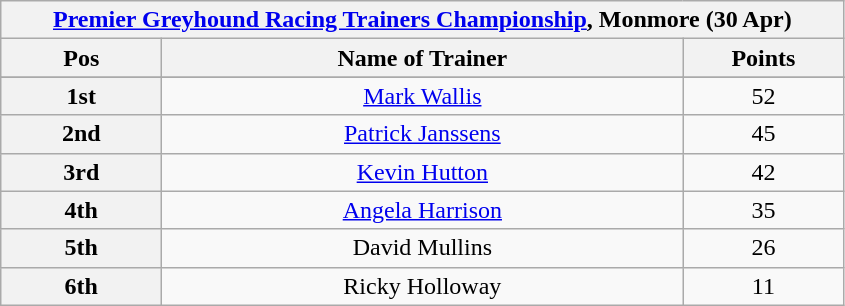<table class="wikitable">
<tr>
<th colspan="3"><a href='#'>Premier Greyhound Racing Trainers Championship</a>, Monmore (30 Apr)</th>
</tr>
<tr>
<th width=100>Pos</th>
<th width=340>Name of Trainer</th>
<th width=100>Points</th>
</tr>
<tr>
</tr>
<tr align=center>
<th>1st</th>
<td><a href='#'>Mark Wallis</a></td>
<td>52</td>
</tr>
<tr align=center>
<th>2nd</th>
<td><a href='#'>Patrick Janssens</a></td>
<td>45</td>
</tr>
<tr align=center>
<th>3rd</th>
<td><a href='#'>Kevin Hutton</a></td>
<td>42</td>
</tr>
<tr align=center>
<th>4th</th>
<td><a href='#'>Angela Harrison</a></td>
<td>35</td>
</tr>
<tr align=center>
<th>5th</th>
<td>David Mullins</td>
<td>26</td>
</tr>
<tr align=center>
<th>6th</th>
<td>Ricky Holloway</td>
<td>11</td>
</tr>
</table>
